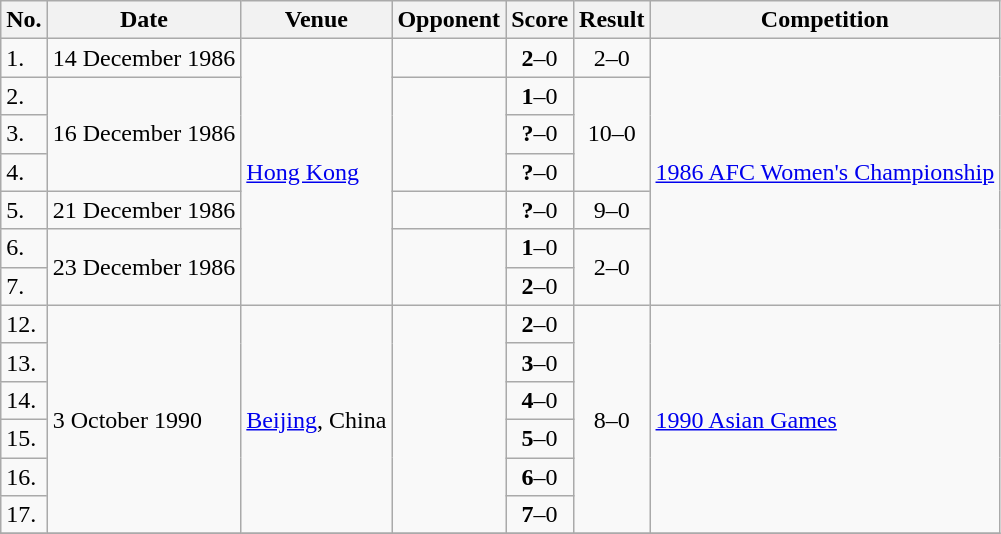<table class="wikitable">
<tr>
<th>No.</th>
<th>Date</th>
<th>Venue</th>
<th>Opponent</th>
<th>Score</th>
<th>Result</th>
<th>Competition</th>
</tr>
<tr>
<td>1.</td>
<td>14 December 1986</td>
<td rowspan=7><a href='#'>Hong Kong</a></td>
<td></td>
<td align=center><strong>2</strong>–0</td>
<td align=center>2–0</td>
<td rowspan=7><a href='#'>1986 AFC Women's Championship</a></td>
</tr>
<tr>
<td>2.</td>
<td rowspan=3>16 December 1986</td>
<td rowspan=3></td>
<td align=center><strong>1</strong>–0</td>
<td rowspan=3 align=center>10–0</td>
</tr>
<tr>
<td>3.</td>
<td align=center><strong>?</strong>–0</td>
</tr>
<tr>
<td>4.</td>
<td align=center><strong>?</strong>–0</td>
</tr>
<tr>
<td>5.</td>
<td>21 December 1986</td>
<td></td>
<td align=center><strong>?</strong>–0</td>
<td align=center>9–0</td>
</tr>
<tr>
<td>6.</td>
<td rowspan=2>23 December 1986</td>
<td rowspan=2></td>
<td align=center><strong>1</strong>–0</td>
<td rowspan=2 align=center>2–0</td>
</tr>
<tr>
<td>7.</td>
<td align=center><strong>2</strong>–0</td>
</tr>
<tr>
<td>12.</td>
<td rowspan=6>3 October 1990</td>
<td rowspan=6><a href='#'>Beijing</a>, China</td>
<td rowspan=6></td>
<td align=center><strong>2</strong>–0</td>
<td rowspan=6 align=center>8–0</td>
<td rowspan=6><a href='#'>1990 Asian Games</a></td>
</tr>
<tr>
<td>13.</td>
<td align=center><strong>3</strong>–0</td>
</tr>
<tr>
<td>14.</td>
<td align=center><strong>4</strong>–0</td>
</tr>
<tr>
<td>15.</td>
<td align=center><strong>5</strong>–0</td>
</tr>
<tr>
<td>16.</td>
<td align=center><strong>6</strong>–0</td>
</tr>
<tr>
<td>17.</td>
<td align=center><strong>7</strong>–0</td>
</tr>
<tr>
</tr>
</table>
